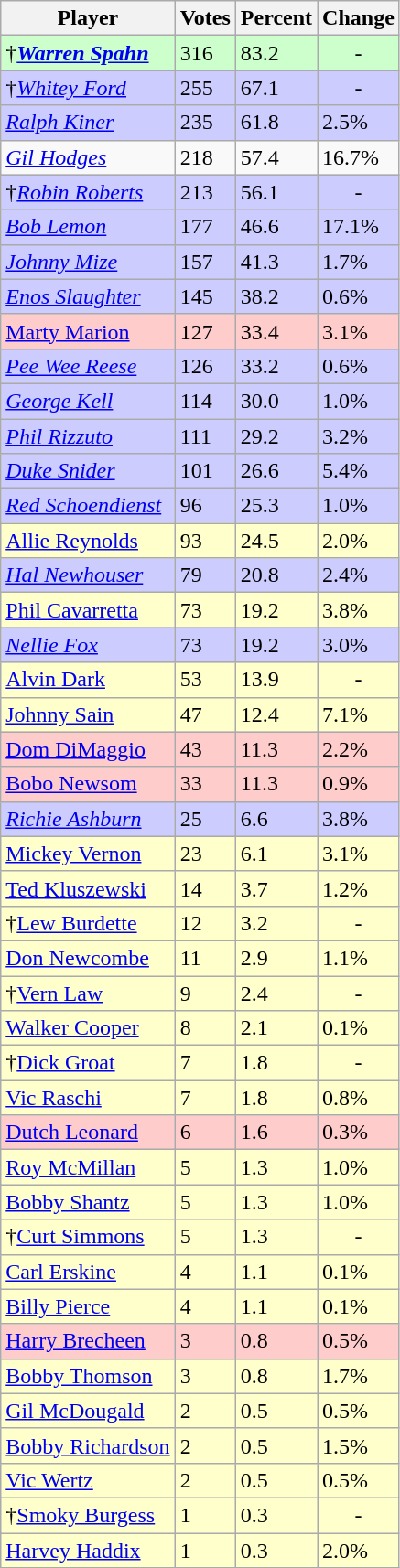<table class="wikitable">
<tr>
<th>Player</th>
<th>Votes</th>
<th>Percent</th>
<th>Change</th>
</tr>
<tr bgcolor="#ccffcc">
<td>†<strong><em><a href='#'>Warren Spahn</a></em></strong></td>
<td>316</td>
<td>83.2</td>
<td align=center>-</td>
</tr>
<tr bgcolor="#ccccff">
<td>†<em><a href='#'>Whitey Ford</a></em></td>
<td>255</td>
<td>67.1</td>
<td align=center>-</td>
</tr>
<tr bgcolor="#ccccff">
<td><em><a href='#'>Ralph Kiner</a></em></td>
<td>235</td>
<td>61.8</td>
<td align="left"> 2.5%</td>
</tr>
<tr -bgcolor="#ccccff">
<td><em><a href='#'>Gil Hodges</a></em></td>
<td>218</td>
<td>57.4</td>
<td align="left"> 16.7%</td>
</tr>
<tr bgcolor="#ccccff">
<td>†<em><a href='#'>Robin Roberts</a></em></td>
<td>213</td>
<td>56.1</td>
<td align=center>-</td>
</tr>
<tr bgcolor="#ccccff">
<td><em><a href='#'>Bob Lemon</a></em></td>
<td>177</td>
<td>46.6</td>
<td align="left"> 17.1%</td>
</tr>
<tr bgcolor="#ccccff">
<td><em><a href='#'>Johnny Mize</a></em></td>
<td>157</td>
<td>41.3</td>
<td align="left"> 1.7%</td>
</tr>
<tr bgcolor="#ccccff">
<td><em><a href='#'>Enos Slaughter</a></em></td>
<td>145</td>
<td>38.2</td>
<td align="left"> 0.6%</td>
</tr>
<tr bgcolor="#ffcccc">
<td><a href='#'>Marty Marion</a></td>
<td>127</td>
<td>33.4</td>
<td align="left"> 3.1%</td>
</tr>
<tr bgcolor="#ccccff">
<td><em><a href='#'>Pee Wee Reese</a></em></td>
<td>126</td>
<td>33.2</td>
<td align="left"> 0.6%</td>
</tr>
<tr bgcolor="#ccccff">
<td><em><a href='#'>George Kell</a></em></td>
<td>114</td>
<td>30.0</td>
<td align="left"> 1.0%</td>
</tr>
<tr bgcolor="#ccccff">
<td><em><a href='#'>Phil Rizzuto</a></em></td>
<td>111</td>
<td>29.2</td>
<td align="left"> 3.2%</td>
</tr>
<tr bgcolor="#ccccff">
<td><em><a href='#'>Duke Snider</a></em></td>
<td>101</td>
<td>26.6</td>
<td align="left"> 5.4%</td>
</tr>
<tr bgcolor="#ccccff">
<td><em><a href='#'>Red Schoendienst</a></em></td>
<td>96</td>
<td>25.3</td>
<td align="left"> 1.0%</td>
</tr>
<tr bgcolor="#ffffcc">
<td><a href='#'>Allie Reynolds</a></td>
<td>93</td>
<td>24.5</td>
<td align="left"> 2.0%</td>
</tr>
<tr bgcolor="#ccccff">
<td><em><a href='#'>Hal Newhouser</a></em></td>
<td>79</td>
<td>20.8</td>
<td align="left"> 2.4%</td>
</tr>
<tr bgcolor="#ffffcc">
<td><a href='#'>Phil Cavarretta</a></td>
<td>73</td>
<td>19.2</td>
<td align="left"> 3.8%</td>
</tr>
<tr bgcolor="#ccccff">
<td><em><a href='#'>Nellie Fox</a></em></td>
<td>73</td>
<td>19.2</td>
<td align="left"> 3.0%</td>
</tr>
<tr bgcolor="#ffffcc">
<td><a href='#'>Alvin Dark</a></td>
<td>53</td>
<td>13.9</td>
<td align=center>-</td>
</tr>
<tr bgcolor="#ffffcc">
<td><a href='#'>Johnny Sain</a></td>
<td>47</td>
<td>12.4</td>
<td align="left"> 7.1%</td>
</tr>
<tr bgcolor="#ffcccc">
<td><a href='#'>Dom DiMaggio</a></td>
<td>43</td>
<td>11.3</td>
<td align="left"> 2.2%</td>
</tr>
<tr bgcolor="#ffcccc">
<td><a href='#'>Bobo Newsom</a></td>
<td>33</td>
<td>11.3</td>
<td align="left"> 0.9%</td>
</tr>
<tr bgcolor="#ccccff">
<td><em><a href='#'>Richie Ashburn</a></em></td>
<td>25</td>
<td>6.6</td>
<td align="left"> 3.8%</td>
</tr>
<tr bgcolor="#ffffcc">
<td><a href='#'>Mickey Vernon</a></td>
<td>23</td>
<td>6.1</td>
<td align="left"> 3.1%</td>
</tr>
<tr bgcolor="#ffffcc">
<td><a href='#'>Ted Kluszewski</a></td>
<td>14</td>
<td>3.7</td>
<td align="left"> 1.2%</td>
</tr>
<tr bgcolor="#ffffcc">
<td>†<a href='#'>Lew Burdette</a></td>
<td>12</td>
<td>3.2</td>
<td align=center>-</td>
</tr>
<tr bgcolor="#ffffcc">
<td><a href='#'>Don Newcombe</a></td>
<td>11</td>
<td>2.9</td>
<td align="left"> 1.1%</td>
</tr>
<tr bgcolor="#ffffcc">
<td>†<a href='#'>Vern Law</a></td>
<td>9</td>
<td>2.4</td>
<td align=center>-</td>
</tr>
<tr bgcolor="#ffffcc">
<td><a href='#'>Walker Cooper</a></td>
<td>8</td>
<td>2.1</td>
<td align="left"> 0.1%</td>
</tr>
<tr bgcolor="#ffffcc">
<td>†<a href='#'>Dick Groat</a></td>
<td>7</td>
<td>1.8</td>
<td align=center>-</td>
</tr>
<tr bgcolor="#ffffcc">
<td><a href='#'>Vic Raschi</a></td>
<td>7</td>
<td>1.8</td>
<td align="left"> 0.8%</td>
</tr>
<tr bgcolor="#ffcccc">
<td><a href='#'>Dutch Leonard</a></td>
<td>6</td>
<td>1.6</td>
<td align="left"> 0.3%</td>
</tr>
<tr bgcolor="#ffffcc">
<td><a href='#'>Roy McMillan</a></td>
<td>5</td>
<td>1.3</td>
<td align="left"> 1.0%</td>
</tr>
<tr bgcolor="#ffffcc">
<td><a href='#'>Bobby Shantz</a></td>
<td>5</td>
<td>1.3</td>
<td align="left"> 1.0%</td>
</tr>
<tr bgcolor="#ffffcc">
<td>†<a href='#'>Curt Simmons</a></td>
<td>5</td>
<td>1.3</td>
<td align=center>-</td>
</tr>
<tr bgcolor="#ffffcc">
<td><a href='#'>Carl Erskine</a></td>
<td>4</td>
<td>1.1</td>
<td align="left"> 0.1%</td>
</tr>
<tr bgcolor="#ffffcc">
<td><a href='#'>Billy Pierce</a></td>
<td>4</td>
<td>1.1</td>
<td align="left"> 0.1%</td>
</tr>
<tr bgcolor="#ffcccc">
<td><a href='#'>Harry Brecheen</a></td>
<td>3</td>
<td>0.8</td>
<td align="left"> 0.5%</td>
</tr>
<tr bgcolor="#ffffcc">
<td><a href='#'>Bobby Thomson</a></td>
<td>3</td>
<td>0.8</td>
<td align="left"> 1.7%</td>
</tr>
<tr bgcolor="#ffffcc">
<td><a href='#'>Gil McDougald</a></td>
<td>2</td>
<td>0.5</td>
<td align="left"> 0.5%</td>
</tr>
<tr bgcolor="#ffffcc">
<td><a href='#'>Bobby Richardson</a></td>
<td>2</td>
<td>0.5</td>
<td align="left"> 1.5%</td>
</tr>
<tr bgcolor="#ffffcc">
<td><a href='#'>Vic Wertz</a></td>
<td>2</td>
<td>0.5</td>
<td align="left"> 0.5%</td>
</tr>
<tr bgcolor="#ffffcc">
<td>†<a href='#'>Smoky Burgess</a></td>
<td>1</td>
<td>0.3</td>
<td align=center>-</td>
</tr>
<tr bgcolor="#ffffcc">
<td><a href='#'>Harvey Haddix</a></td>
<td>1</td>
<td>0.3</td>
<td align="left"> 2.0%</td>
</tr>
</table>
